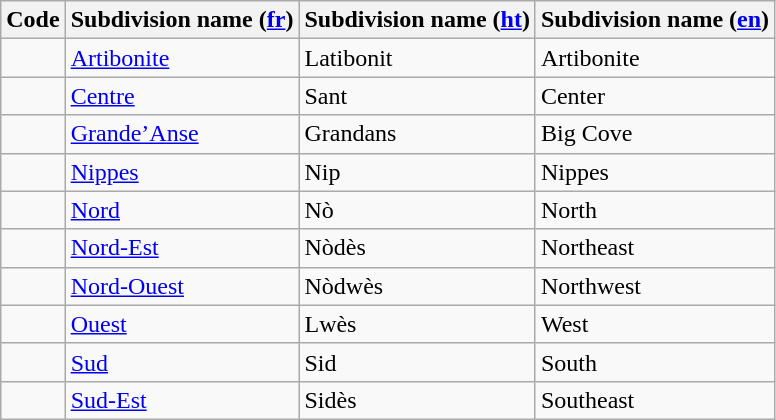<table class="wikitable sortable">
<tr>
<th>Code</th>
<th>Subdivision name (<a href='#'>fr</a>)</th>
<th>Subdivision name (<a href='#'>ht</a>)</th>
<th>Subdivision name (<a href='#'>en</a>) </th>
</tr>
<tr>
<td></td>
<td><a href='#'>Artibonite</a></td>
<td>Latibonit</td>
<td>Artibonite</td>
</tr>
<tr>
<td></td>
<td><a href='#'>Centre</a></td>
<td>Sant</td>
<td>Center</td>
</tr>
<tr>
<td></td>
<td><a href='#'>Grande’Anse</a></td>
<td>Grandans</td>
<td>Big Cove</td>
</tr>
<tr>
<td></td>
<td><a href='#'>Nippes</a></td>
<td>Nip</td>
<td>Nippes</td>
</tr>
<tr>
<td></td>
<td><a href='#'>Nord</a></td>
<td>Nò</td>
<td>North</td>
</tr>
<tr>
<td></td>
<td><a href='#'>Nord-Est</a></td>
<td>Nòdès</td>
<td>Northeast</td>
</tr>
<tr>
<td></td>
<td><a href='#'>Nord-Ouest</a></td>
<td>Nòdwès</td>
<td>Northwest</td>
</tr>
<tr>
<td></td>
<td><a href='#'>Ouest</a></td>
<td>Lwès</td>
<td>West</td>
</tr>
<tr>
<td></td>
<td><a href='#'>Sud</a></td>
<td>Sid</td>
<td>South</td>
</tr>
<tr>
<td></td>
<td><a href='#'>Sud-Est</a></td>
<td>Sidès</td>
<td>Southeast</td>
</tr>
</table>
